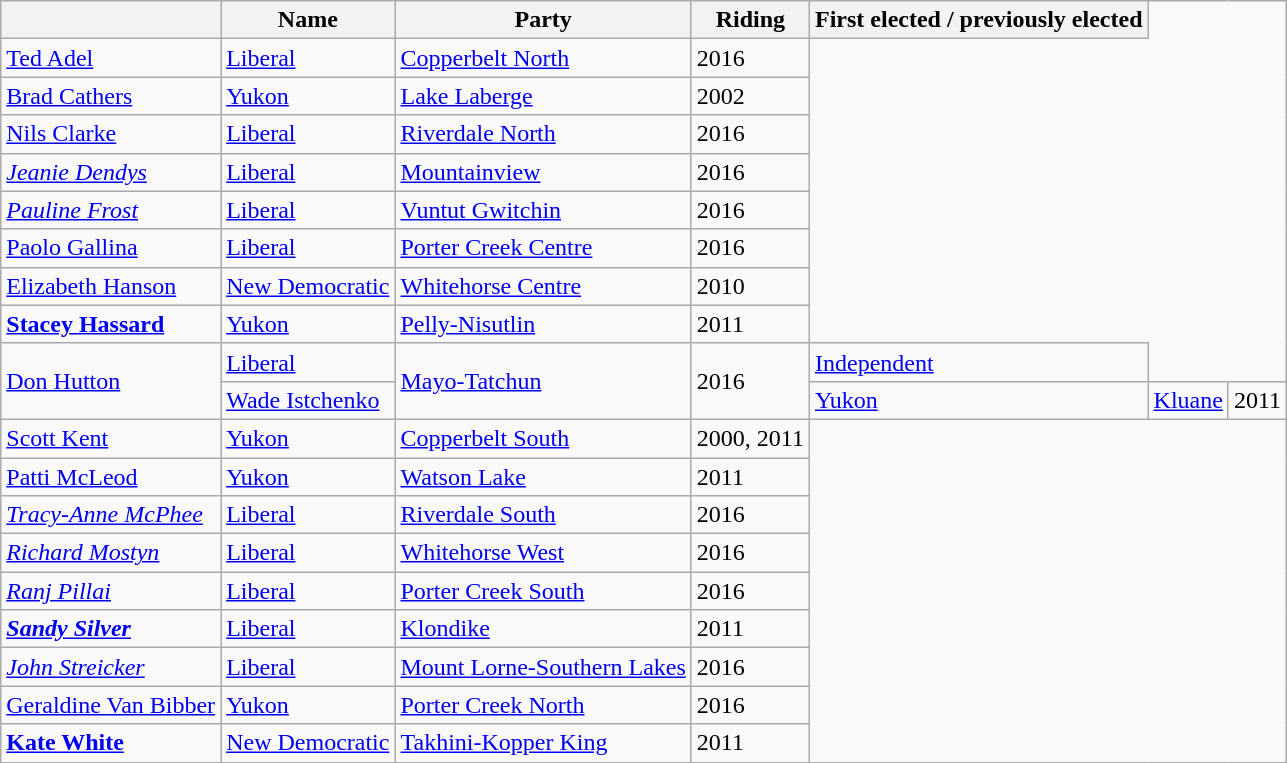<table class="wikitable sortable">
<tr>
<th></th>
<th>Name</th>
<th>Party</th>
<th>Riding</th>
<th>First elected / previously elected</th>
</tr>
<tr>
<td><a href='#'>Ted Adel</a></td>
<td><a href='#'>Liberal</a></td>
<td><a href='#'>Copperbelt North</a></td>
<td>2016</td>
</tr>
<tr>
<td><a href='#'>Brad Cathers</a></td>
<td><a href='#'>Yukon</a></td>
<td><a href='#'>Lake Laberge</a></td>
<td>2002</td>
</tr>
<tr>
<td><a href='#'>Nils Clarke</a></td>
<td><a href='#'>Liberal</a></td>
<td><a href='#'>Riverdale North</a></td>
<td>2016</td>
</tr>
<tr>
<td><em><a href='#'>Jeanie Dendys</a></em></td>
<td><a href='#'>Liberal</a></td>
<td><a href='#'>Mountainview</a></td>
<td>2016</td>
</tr>
<tr>
<td><em><a href='#'>Pauline Frost</a></em></td>
<td><a href='#'>Liberal</a></td>
<td><a href='#'>Vuntut Gwitchin</a></td>
<td>2016</td>
</tr>
<tr>
<td><a href='#'>Paolo Gallina</a></td>
<td><a href='#'>Liberal</a></td>
<td><a href='#'>Porter Creek Centre</a></td>
<td>2016</td>
</tr>
<tr>
<td><a href='#'>Elizabeth Hanson</a></td>
<td><a href='#'>New Democratic</a></td>
<td><a href='#'>Whitehorse Centre</a></td>
<td>2010</td>
</tr>
<tr>
<td><strong><a href='#'>Stacey Hassard</a></strong></td>
<td><a href='#'>Yukon</a></td>
<td><a href='#'>Pelly-Nisutlin</a></td>
<td>2011</td>
</tr>
<tr>
<td rowspan=2><a href='#'>Don Hutton</a></td>
<td><a href='#'>Liberal</a></td>
<td rowspan=2><a href='#'>Mayo-Tatchun</a></td>
<td rowspan=2>2016<br></td>
<td><a href='#'>Independent</a></td>
</tr>
<tr>
<td><a href='#'>Wade Istchenko</a></td>
<td><a href='#'>Yukon</a></td>
<td><a href='#'>Kluane</a></td>
<td>2011</td>
</tr>
<tr>
<td><a href='#'>Scott Kent</a></td>
<td><a href='#'>Yukon</a></td>
<td><a href='#'>Copperbelt South</a></td>
<td>2000, 2011</td>
</tr>
<tr>
<td><a href='#'>Patti McLeod</a></td>
<td><a href='#'>Yukon</a></td>
<td><a href='#'>Watson Lake</a></td>
<td>2011</td>
</tr>
<tr>
<td><em><a href='#'>Tracy-Anne McPhee</a></em></td>
<td><a href='#'>Liberal</a></td>
<td><a href='#'>Riverdale South</a></td>
<td>2016</td>
</tr>
<tr>
<td><em><a href='#'>Richard Mostyn</a></em></td>
<td><a href='#'>Liberal</a></td>
<td><a href='#'>Whitehorse West</a></td>
<td>2016</td>
</tr>
<tr>
<td><em><a href='#'>Ranj Pillai</a></em></td>
<td><a href='#'>Liberal</a></td>
<td><a href='#'>Porter Creek South</a></td>
<td>2016</td>
</tr>
<tr>
<td><strong><em><a href='#'>Sandy Silver</a></em></strong></td>
<td><a href='#'>Liberal</a></td>
<td><a href='#'>Klondike</a></td>
<td>2011</td>
</tr>
<tr>
<td><em><a href='#'>John Streicker</a></em></td>
<td><a href='#'>Liberal</a></td>
<td><a href='#'>Mount Lorne-Southern Lakes</a></td>
<td>2016</td>
</tr>
<tr>
<td><a href='#'>Geraldine Van Bibber</a></td>
<td><a href='#'>Yukon</a></td>
<td><a href='#'>Porter Creek North</a></td>
<td>2016</td>
</tr>
<tr>
<td><strong><a href='#'>Kate White</a></strong></td>
<td><a href='#'>New Democratic</a></td>
<td><a href='#'>Takhini-Kopper King</a></td>
<td>2011</td>
</tr>
<tr>
</tr>
</table>
